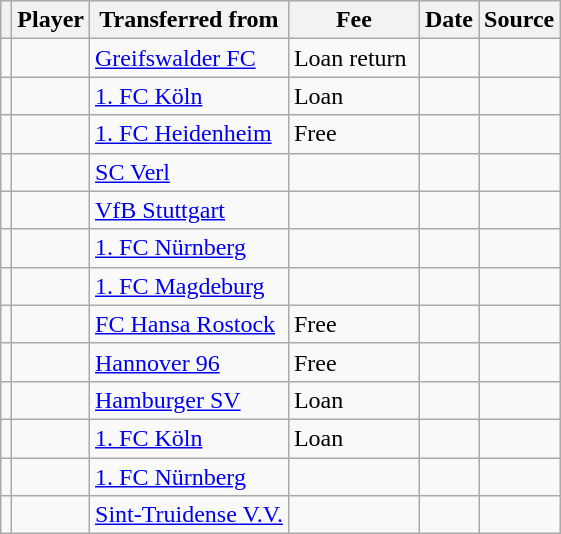<table class="wikitable plainrowheaders sortable">
<tr>
<th></th>
<th scope="col">Player</th>
<th>Transferred from</th>
<th style="width: 80px;">Fee</th>
<th scope="col">Date</th>
<th scope="col">Source</th>
</tr>
<tr>
<td align="center"></td>
<td></td>
<td><a href='#'>Greifswalder FC</a></td>
<td>Loan return</td>
<td></td>
<td></td>
</tr>
<tr>
<td align="center"></td>
<td></td>
<td><a href='#'>1. FC Köln</a></td>
<td>Loan</td>
<td></td>
<td></td>
</tr>
<tr>
<td align="center"></td>
<td></td>
<td><a href='#'>1. FC Heidenheim</a></td>
<td>Free</td>
<td></td>
<td></td>
</tr>
<tr>
<td align="center"></td>
<td></td>
<td><a href='#'>SC Verl</a></td>
<td></td>
<td></td>
<td></td>
</tr>
<tr>
<td align="center"></td>
<td></td>
<td><a href='#'>VfB Stuttgart</a></td>
<td></td>
<td></td>
<td></td>
</tr>
<tr>
<td align="center"></td>
<td></td>
<td><a href='#'>1. FC Nürnberg</a></td>
<td></td>
<td></td>
<td></td>
</tr>
<tr>
<td align="center"></td>
<td></td>
<td><a href='#'>1. FC Magdeburg</a></td>
<td></td>
<td></td>
<td></td>
</tr>
<tr>
<td align="center"></td>
<td></td>
<td><a href='#'>FC Hansa Rostock</a></td>
<td>Free</td>
<td></td>
<td></td>
</tr>
<tr>
<td align="center"></td>
<td></td>
<td><a href='#'>Hannover 96</a></td>
<td>Free</td>
<td></td>
<td></td>
</tr>
<tr>
<td align="center"></td>
<td></td>
<td><a href='#'>Hamburger SV</a></td>
<td>Loan</td>
<td></td>
<td></td>
</tr>
<tr>
<td align="center"></td>
<td></td>
<td><a href='#'>1. FC Köln</a></td>
<td>Loan</td>
<td></td>
<td></td>
</tr>
<tr>
<td align="center"></td>
<td></td>
<td><a href='#'>1. FC Nürnberg</a></td>
<td></td>
<td></td>
<td></td>
</tr>
<tr>
<td align="center"></td>
<td></td>
<td><a href='#'>Sint-Truidense V.V.</a></td>
<td></td>
<td></td>
<td></td>
</tr>
</table>
